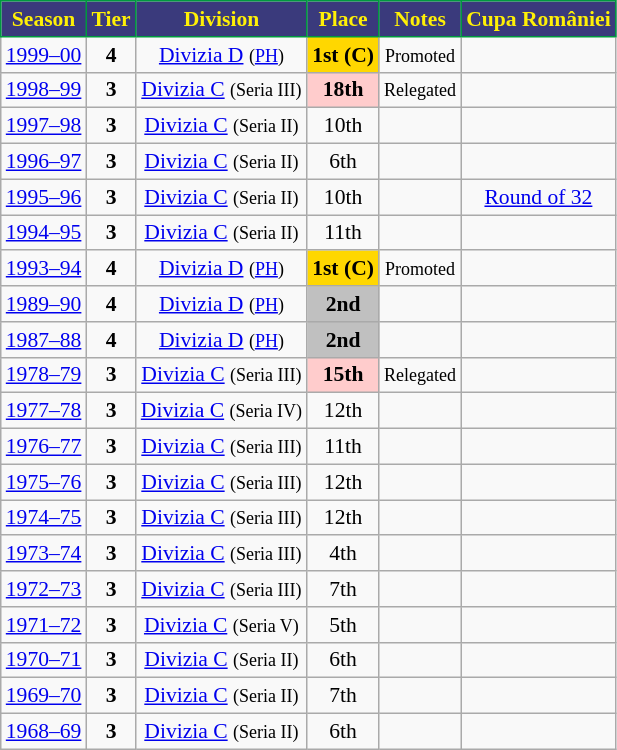<table class="wikitable" style="text-align:center; font-size:90%">
<tr>
<th style="background:#3a3a7c;color:#fff006;border:1px solid #00993f;">Season</th>
<th style="background:#3a3a7c;color:#fff006;border:1px solid #00993f;">Tier</th>
<th style="background:#3a3a7c;color:#fff006;border:1px solid #00993f;">Division</th>
<th style="background:#3a3a7c;color:#fff006;border:1px solid #00993f;">Place</th>
<th style="background:#3a3a7c;color:#fff006;border:1px solid #00993f;">Notes</th>
<th style="background:#3a3a7c;color:#fff006;border:1px solid #00993f;">Cupa României</th>
</tr>
<tr>
<td><a href='#'>1999–00</a></td>
<td><strong>4</strong></td>
<td><a href='#'>Divizia D</a> <small>(<a href='#'>PH</a>)</small></td>
<td align=center bgcolor=gold><strong>1st (C)</strong></td>
<td><small>Promoted</small></td>
<td></td>
</tr>
<tr>
<td><a href='#'>1998–99</a></td>
<td><strong>3</strong></td>
<td><a href='#'>Divizia C</a> <small>(Seria III)</small></td>
<td align=center bgcolor=#FFCCCC><strong>18th</strong></td>
<td><small>Relegated</small></td>
<td></td>
</tr>
<tr>
<td><a href='#'>1997–98</a></td>
<td><strong>3</strong></td>
<td><a href='#'>Divizia C</a> <small>(Seria II)</small></td>
<td>10th</td>
<td></td>
<td></td>
</tr>
<tr>
<td><a href='#'>1996–97</a></td>
<td><strong>3</strong></td>
<td><a href='#'>Divizia C</a> <small>(Seria II)</small></td>
<td>6th</td>
<td></td>
<td></td>
</tr>
<tr>
<td><a href='#'>1995–96</a></td>
<td><strong>3</strong></td>
<td><a href='#'>Divizia C</a> <small>(Seria II)</small></td>
<td>10th</td>
<td></td>
<td><a href='#'>Round of 32</a></td>
</tr>
<tr>
<td><a href='#'>1994–95</a></td>
<td><strong>3</strong></td>
<td><a href='#'>Divizia C</a> <small>(Seria II)</small></td>
<td>11th</td>
<td></td>
<td></td>
</tr>
<tr>
<td><a href='#'>1993–94</a></td>
<td><strong>4</strong></td>
<td><a href='#'>Divizia D</a> <small>(<a href='#'>PH</a>)</small></td>
<td align=center bgcolor=gold><strong>1st (C)</strong></td>
<td><small>Promoted</small></td>
<td></td>
</tr>
<tr>
<td><a href='#'>1989–90</a></td>
<td><strong>4</strong></td>
<td><a href='#'>Divizia D</a> <small>(<a href='#'>PH</a>)</small></td>
<td align=center bgcolor=silver><strong>2nd</strong></td>
<td></td>
<td></td>
</tr>
<tr>
<td><a href='#'>1987–88</a></td>
<td><strong>4</strong></td>
<td><a href='#'>Divizia D</a> <small>(<a href='#'>PH</a>)</small></td>
<td align=center bgcolor=silver><strong>2nd</strong></td>
<td></td>
<td></td>
</tr>
<tr>
<td><a href='#'>1978–79</a></td>
<td><strong>3</strong></td>
<td><a href='#'>Divizia C</a> <small>(Seria III)</small></td>
<td align=center bgcolor=#FFCCCC><strong>15th</strong></td>
<td><small>Relegated</small></td>
<td></td>
</tr>
<tr>
<td><a href='#'>1977–78</a></td>
<td><strong>3</strong></td>
<td><a href='#'>Divizia C</a> <small>(Seria IV)</small></td>
<td>12th</td>
<td></td>
<td></td>
</tr>
<tr>
<td><a href='#'>1976–77</a></td>
<td><strong>3</strong></td>
<td><a href='#'>Divizia C</a> <small>(Seria III)</small></td>
<td>11th</td>
<td></td>
<td></td>
</tr>
<tr>
<td><a href='#'>1975–76</a></td>
<td><strong>3</strong></td>
<td><a href='#'>Divizia C</a> <small>(Seria III)</small></td>
<td>12th</td>
<td></td>
<td></td>
</tr>
<tr>
<td><a href='#'>1974–75</a></td>
<td><strong>3</strong></td>
<td><a href='#'>Divizia C</a> <small>(Seria III)</small></td>
<td>12th</td>
<td></td>
<td></td>
</tr>
<tr>
<td><a href='#'>1973–74</a></td>
<td><strong>3</strong></td>
<td><a href='#'>Divizia C</a> <small>(Seria III)</small></td>
<td>4th</td>
<td></td>
<td></td>
</tr>
<tr>
<td><a href='#'>1972–73</a></td>
<td><strong>3</strong></td>
<td><a href='#'>Divizia C</a> <small>(Seria III)</small></td>
<td>7th</td>
<td></td>
<td></td>
</tr>
<tr>
<td><a href='#'>1971–72</a></td>
<td><strong>3</strong></td>
<td><a href='#'>Divizia C</a> <small>(Seria V)</small></td>
<td>5th</td>
<td></td>
<td></td>
</tr>
<tr>
<td><a href='#'>1970–71</a></td>
<td><strong>3</strong></td>
<td><a href='#'>Divizia C</a> <small>(Seria II)</small></td>
<td>6th</td>
<td></td>
<td></td>
</tr>
<tr>
<td><a href='#'>1969–70</a></td>
<td><strong>3</strong></td>
<td><a href='#'>Divizia C</a> <small>(Seria II)</small></td>
<td>7th</td>
<td></td>
<td></td>
</tr>
<tr>
<td><a href='#'>1968–69</a></td>
<td><strong>3</strong></td>
<td><a href='#'>Divizia C</a> <small>(Seria II)</small></td>
<td>6th</td>
<td></td>
<td></td>
</tr>
</table>
